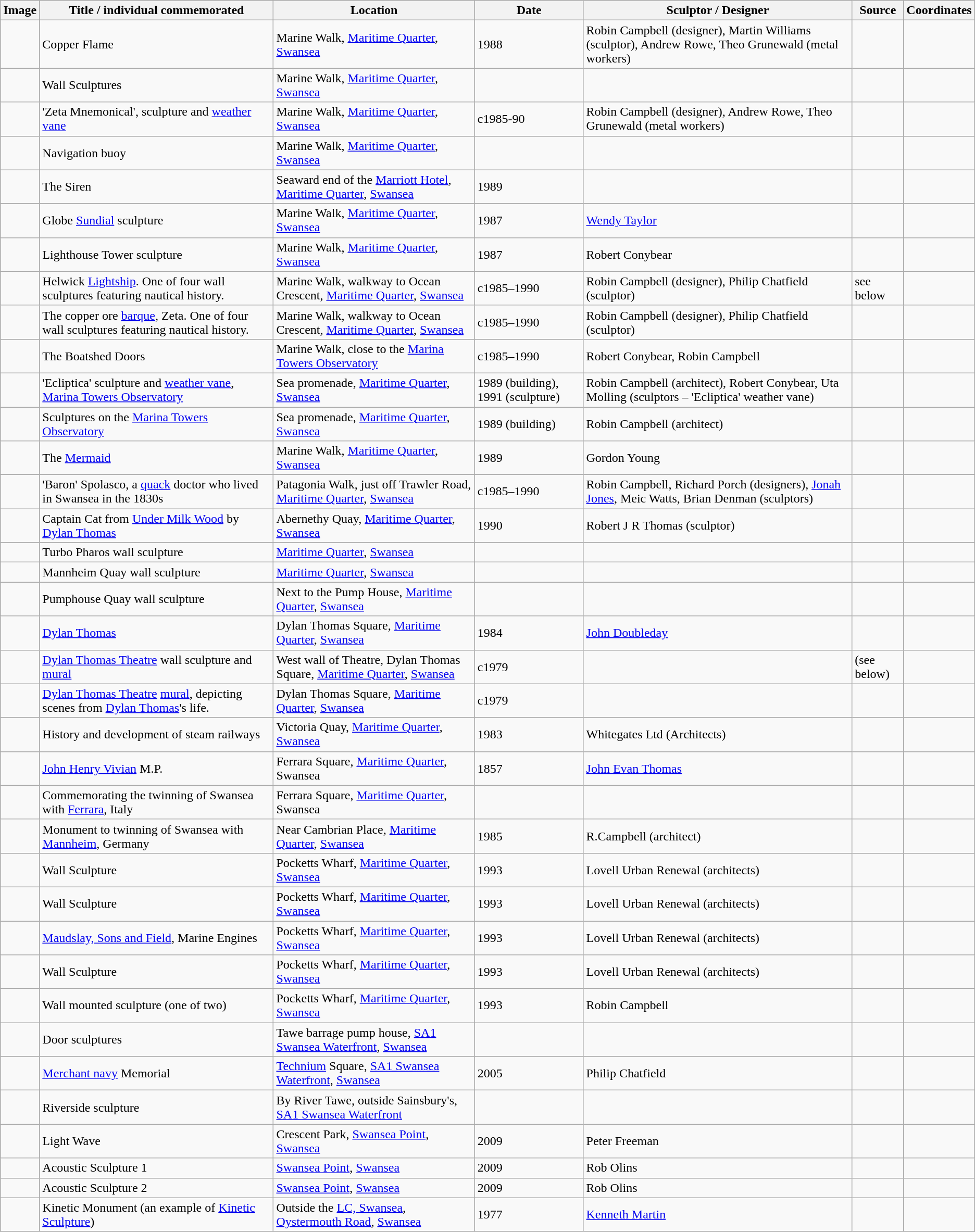<table class="wikitable sortable">
<tr>
<th class="unsortable">Image</th>
<th>Title / individual commemorated</th>
<th>Location</th>
<th>Date</th>
<th>Sculptor / Designer</th>
<th class="unsortable">Source</th>
<th>Coordinates</th>
</tr>
<tr>
<td></td>
<td>Copper Flame</td>
<td>Marine Walk, <a href='#'>Maritime Quarter</a>, <a href='#'>Swansea</a></td>
<td>1988</td>
<td>Robin Campbell (designer), Martin Williams (sculptor), Andrew Rowe, Theo Grunewald (metal workers)</td>
<td></td>
<td></td>
</tr>
<tr>
<td></td>
<td>Wall Sculptures</td>
<td>Marine Walk, <a href='#'>Maritime Quarter</a>, <a href='#'>Swansea</a></td>
<td></td>
<td></td>
<td></td>
<td></td>
</tr>
<tr>
<td></td>
<td>'Zeta Mnemonical', sculpture and <a href='#'>weather vane</a></td>
<td>Marine Walk, <a href='#'>Maritime Quarter</a>, <a href='#'>Swansea</a></td>
<td>c1985-90</td>
<td>Robin Campbell (designer), Andrew Rowe, Theo Grunewald (metal workers)</td>
<td></td>
<td></td>
</tr>
<tr>
<td></td>
<td>Navigation buoy</td>
<td>Marine Walk, <a href='#'>Maritime Quarter</a>, <a href='#'>Swansea</a></td>
<td></td>
<td></td>
<td></td>
<td></td>
</tr>
<tr>
<td></td>
<td>The Siren</td>
<td>Seaward end of the <a href='#'>Marriott Hotel</a>, <a href='#'>Maritime Quarter</a>, <a href='#'>Swansea</a></td>
<td>1989</td>
<td></td>
<td></td>
<td></td>
</tr>
<tr>
<td></td>
<td>Globe <a href='#'>Sundial</a> sculpture</td>
<td>Marine Walk, <a href='#'>Maritime Quarter</a>, <a href='#'>Swansea</a></td>
<td>1987</td>
<td><a href='#'>Wendy Taylor</a></td>
<td></td>
<td></td>
</tr>
<tr>
<td></td>
<td>Lighthouse Tower sculpture</td>
<td>Marine Walk, <a href='#'>Maritime Quarter</a>, <a href='#'>Swansea</a></td>
<td>1987</td>
<td>Robert Conybear</td>
<td></td>
<td></td>
</tr>
<tr>
<td></td>
<td>Helwick <a href='#'>Lightship</a>. One of four wall sculptures featuring nautical history.</td>
<td>Marine Walk, walkway to Ocean Crescent, <a href='#'>Maritime Quarter</a>, <a href='#'>Swansea</a></td>
<td>c1985–1990</td>
<td>Robin Campbell (designer), Philip Chatfield (sculptor)</td>
<td>see below</td>
<td></td>
</tr>
<tr>
<td></td>
<td>The copper ore <a href='#'>barque</a>, Zeta. One of four wall sculptures featuring nautical history.</td>
<td>Marine Walk, walkway to Ocean Crescent, <a href='#'>Maritime Quarter</a>, <a href='#'>Swansea</a></td>
<td>c1985–1990</td>
<td>Robin Campbell (designer), Philip Chatfield (sculptor)</td>
<td></td>
<td></td>
</tr>
<tr>
<td></td>
<td>The Boatshed Doors</td>
<td>Marine Walk, close to the <a href='#'>Marina Towers Observatory</a></td>
<td>c1985–1990</td>
<td>Robert Conybear, Robin Campbell</td>
<td></td>
<td></td>
</tr>
<tr>
<td></td>
<td>'Ecliptica' sculpture and <a href='#'>weather vane</a>, <a href='#'>Marina Towers Observatory</a></td>
<td>Sea promenade, <a href='#'>Maritime Quarter</a>, <a href='#'>Swansea</a></td>
<td>1989 (building), 1991 (sculpture)</td>
<td>Robin Campbell (architect), Robert Conybear, Uta Molling (sculptors – 'Ecliptica' weather vane)</td>
<td></td>
<td></td>
</tr>
<tr>
<td></td>
<td>Sculptures on the <a href='#'>Marina Towers Observatory</a></td>
<td>Sea promenade, <a href='#'>Maritime Quarter</a>, <a href='#'>Swansea</a></td>
<td>1989 (building)</td>
<td>Robin Campbell (architect)</td>
<td></td>
<td></td>
</tr>
<tr>
<td></td>
<td>The <a href='#'>Mermaid</a></td>
<td>Marine Walk, <a href='#'>Maritime Quarter</a>, <a href='#'>Swansea</a></td>
<td>1989</td>
<td>Gordon Young</td>
<td></td>
<td></td>
</tr>
<tr>
<td> </td>
<td>'Baron' Spolasco, a <a href='#'>quack</a> doctor who lived in Swansea in the 1830s</td>
<td>Patagonia Walk, just off Trawler Road, <a href='#'>Maritime Quarter</a>, <a href='#'>Swansea</a></td>
<td>c1985–1990</td>
<td>Robin Campbell, Richard Porch (designers), <a href='#'>Jonah Jones</a>, Meic Watts, Brian Denman (sculptors)</td>
<td></td>
<td></td>
</tr>
<tr>
<td></td>
<td>Captain Cat from <a href='#'>Under Milk Wood</a> by <a href='#'>Dylan Thomas</a></td>
<td>Abernethy Quay, <a href='#'>Maritime Quarter</a>, <a href='#'>Swansea</a></td>
<td>1990</td>
<td>Robert J R Thomas (sculptor)</td>
<td></td>
<td></td>
</tr>
<tr>
<td></td>
<td>Turbo Pharos wall sculpture</td>
<td><a href='#'>Maritime Quarter</a>, <a href='#'>Swansea</a></td>
<td></td>
<td></td>
<td></td>
<td></td>
</tr>
<tr>
<td></td>
<td>Mannheim Quay wall sculpture</td>
<td><a href='#'>Maritime Quarter</a>, <a href='#'>Swansea</a></td>
<td></td>
<td></td>
<td></td>
<td></td>
</tr>
<tr>
<td></td>
<td>Pumphouse Quay wall sculpture</td>
<td>Next to the Pump House, <a href='#'>Maritime Quarter</a>, <a href='#'>Swansea</a></td>
<td></td>
<td></td>
<td></td>
<td></td>
</tr>
<tr>
<td></td>
<td><a href='#'>Dylan Thomas</a></td>
<td>Dylan Thomas Square, <a href='#'>Maritime Quarter</a>, <a href='#'>Swansea</a></td>
<td>1984</td>
<td><a href='#'>John Doubleday</a></td>
<td></td>
<td></td>
</tr>
<tr>
<td></td>
<td><a href='#'>Dylan Thomas Theatre</a> wall sculpture and <a href='#'>mural</a></td>
<td>West wall of Theatre, Dylan Thomas Square, <a href='#'>Maritime Quarter</a>, <a href='#'>Swansea</a></td>
<td>c1979</td>
<td></td>
<td>(see below)</td>
<td></td>
</tr>
<tr>
<td></td>
<td><a href='#'>Dylan Thomas Theatre</a> <a href='#'>mural</a>, depicting scenes from <a href='#'>Dylan Thomas</a>'s life.</td>
<td>Dylan Thomas Square, <a href='#'>Maritime Quarter</a>, <a href='#'>Swansea</a></td>
<td>c1979</td>
<td></td>
<td></td>
<td></td>
</tr>
<tr>
<td></td>
<td>History and development of steam railways</td>
<td>Victoria Quay, <a href='#'>Maritime Quarter</a>, <a href='#'>Swansea</a></td>
<td>1983</td>
<td>Whitegates Ltd (Architects)</td>
<td></td>
<td></td>
</tr>
<tr>
<td></td>
<td><a href='#'>John Henry Vivian</a> M.P.</td>
<td>Ferrara Square, <a href='#'>Maritime Quarter</a>, Swansea</td>
<td>1857</td>
<td><a href='#'>John Evan Thomas</a></td>
<td></td>
<td></td>
</tr>
<tr>
<td></td>
<td>Commemorating the twinning of Swansea with <a href='#'>Ferrara</a>, Italy</td>
<td>Ferrara Square, <a href='#'>Maritime Quarter</a>, Swansea</td>
<td></td>
<td></td>
<td></td>
<td></td>
</tr>
<tr>
<td></td>
<td>Monument to twinning of Swansea with <a href='#'>Mannheim</a>, Germany</td>
<td>Near Cambrian Place, <a href='#'>Maritime Quarter</a>, <a href='#'>Swansea</a></td>
<td>1985</td>
<td>R.Campbell (architect)</td>
<td></td>
<td></td>
</tr>
<tr>
<td></td>
<td>Wall Sculpture</td>
<td>Pocketts Wharf, <a href='#'>Maritime Quarter</a>, <a href='#'>Swansea</a></td>
<td>1993</td>
<td>Lovell Urban Renewal (architects)</td>
<td></td>
<td></td>
</tr>
<tr>
<td></td>
<td>Wall Sculpture</td>
<td>Pocketts Wharf, <a href='#'>Maritime Quarter</a>, <a href='#'>Swansea</a></td>
<td>1993</td>
<td>Lovell Urban Renewal (architects)</td>
<td></td>
<td></td>
</tr>
<tr>
<td></td>
<td><a href='#'>Maudslay, Sons and Field</a>, Marine Engines</td>
<td>Pocketts Wharf, <a href='#'>Maritime Quarter</a>, <a href='#'>Swansea</a></td>
<td>1993</td>
<td>Lovell Urban Renewal (architects)</td>
<td></td>
<td></td>
</tr>
<tr>
<td></td>
<td>Wall Sculpture</td>
<td>Pocketts Wharf, <a href='#'>Maritime Quarter</a>, <a href='#'>Swansea</a></td>
<td>1993</td>
<td>Lovell Urban Renewal (architects)</td>
<td></td>
<td></td>
</tr>
<tr>
<td></td>
<td>Wall mounted sculpture (one of two)</td>
<td>Pocketts Wharf, <a href='#'>Maritime Quarter</a>, <a href='#'>Swansea</a></td>
<td>1993</td>
<td>Robin Campbell</td>
<td></td>
<td></td>
</tr>
<tr>
<td> </td>
<td>Door sculptures</td>
<td>Tawe barrage pump house, <a href='#'>SA1 Swansea Waterfront</a>, <a href='#'>Swansea</a></td>
<td></td>
<td></td>
<td></td>
<td></td>
</tr>
<tr>
<td></td>
<td><a href='#'>Merchant navy</a> Memorial</td>
<td><a href='#'>Technium</a> Square, <a href='#'>SA1 Swansea Waterfront</a>, <a href='#'>Swansea</a></td>
<td>2005</td>
<td>Philip Chatfield</td>
<td></td>
<td></td>
</tr>
<tr>
<td></td>
<td>Riverside sculpture</td>
<td>By River Tawe, outside Sainsbury's, <a href='#'>SA1 Swansea Waterfront</a></td>
<td></td>
<td></td>
<td></td>
<td></td>
</tr>
<tr>
<td></td>
<td>Light Wave</td>
<td>Crescent Park, <a href='#'>Swansea Point</a>, <a href='#'>Swansea</a></td>
<td>2009</td>
<td>Peter Freeman</td>
<td></td>
<td></td>
</tr>
<tr>
<td></td>
<td>Acoustic Sculpture 1</td>
<td><a href='#'>Swansea Point</a>, <a href='#'>Swansea</a></td>
<td>2009</td>
<td>Rob Olins</td>
<td></td>
<td></td>
</tr>
<tr>
<td></td>
<td>Acoustic Sculpture 2</td>
<td><a href='#'>Swansea Point</a>, <a href='#'>Swansea</a></td>
<td>2009</td>
<td>Rob Olins</td>
<td></td>
<td></td>
</tr>
<tr>
<td></td>
<td>Kinetic Monument (an example of <a href='#'>Kinetic Sculpture</a>)</td>
<td>Outside the <a href='#'>LC, Swansea</a>, <a href='#'>Oystermouth Road</a>, <a href='#'>Swansea</a></td>
<td>1977</td>
<td><a href='#'>Kenneth Martin</a></td>
<td></td>
<td></td>
</tr>
</table>
